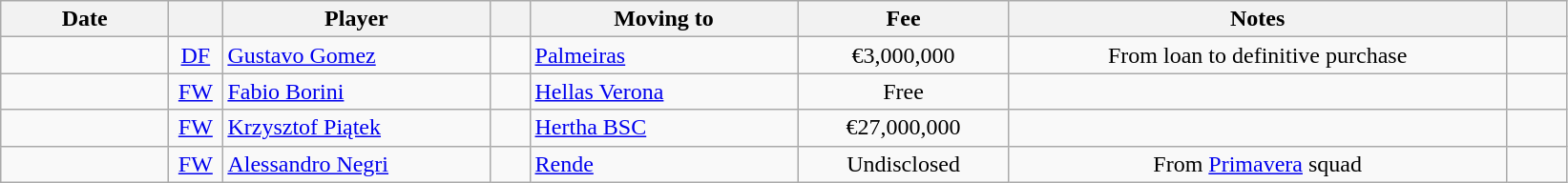<table class="wikitable sortable">
<tr>
<th style="width:110px">Date</th>
<th style="width:30px"></th>
<th style="width:180px">Player</th>
<th style="width:20px"></th>
<th style="width:180px">Moving to</th>
<th style="width:140px">Fee</th>
<th style="width:340px" class="unsortable">Notes</th>
<th style="width:35px"></th>
</tr>
<tr>
<td></td>
<td style="text-align:center"><a href='#'>DF</a></td>
<td> <a href='#'>Gustavo Gomez</a></td>
<td style="text-align:center"></td>
<td> <a href='#'>Palmeiras</a></td>
<td style="text-align:center">€3,000,000</td>
<td style="text-align:center">From loan to definitive purchase</td>
<td></td>
</tr>
<tr>
<td></td>
<td style="text-align:center"><a href='#'>FW</a></td>
<td> <a href='#'>Fabio Borini</a></td>
<td style="text-align:center"></td>
<td> <a href='#'>Hellas Verona</a></td>
<td style="text-align:center">Free</td>
<td style="text-align:center"></td>
<td></td>
</tr>
<tr>
<td></td>
<td style="text-align:center"><a href='#'>FW</a></td>
<td> <a href='#'>Krzysztof Piątek</a></td>
<td style="text-align:center"></td>
<td> <a href='#'>Hertha BSC</a></td>
<td style="text-align:center">€27,000,000</td>
<td style="text-align:center"></td>
<td></td>
</tr>
<tr>
<td></td>
<td style="text-align:center"><a href='#'>FW</a></td>
<td> <a href='#'>Alessandro Negri</a></td>
<td style="text-align:center"></td>
<td> <a href='#'>Rende</a></td>
<td style="text-align:center">Undisclosed</td>
<td style="text-align:center">From <a href='#'>Primavera</a> squad</td>
<td></td>
</tr>
</table>
